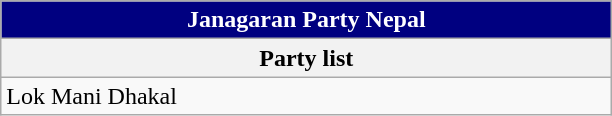<table class="wikitable mw-collapsible mw-collapsed" role="presentation">
<tr>
<th style="width: 300pt; background:navy; color: white;">Janagaran Party Nepal</th>
</tr>
<tr>
<th>Party list</th>
</tr>
<tr>
<td>Lok Mani Dhakal</td>
</tr>
</table>
